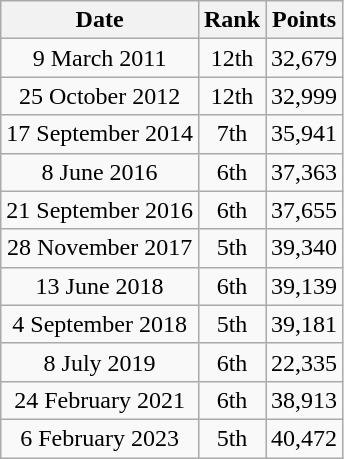<table class="wikitable" style="text-align:center">
<tr>
<th>Date</th>
<th>Rank</th>
<th>Points</th>
</tr>
<tr>
<td>9 March 2011</td>
<td>12th</td>
<td>32,679</td>
</tr>
<tr>
<td>25 October 2012</td>
<td>12th</td>
<td>32,999</td>
</tr>
<tr>
<td>17 September 2014</td>
<td>7th</td>
<td>35,941</td>
</tr>
<tr>
<td>8 June 2016</td>
<td>6th</td>
<td>37,363</td>
</tr>
<tr>
<td>21 September 2016</td>
<td>6th</td>
<td>37,655</td>
</tr>
<tr>
<td>28 November 2017</td>
<td>5th</td>
<td>39,340</td>
</tr>
<tr>
<td>13 June 2018</td>
<td>6th</td>
<td>39,139</td>
</tr>
<tr>
<td>4 September 2018</td>
<td>5th</td>
<td>39,181</td>
</tr>
<tr>
<td>8 July 2019</td>
<td>6th</td>
<td>22,335</td>
</tr>
<tr>
<td>24 February 2021</td>
<td>6th</td>
<td>38,913</td>
</tr>
<tr>
<td>6 February 2023</td>
<td>5th</td>
<td>40,472</td>
</tr>
</table>
